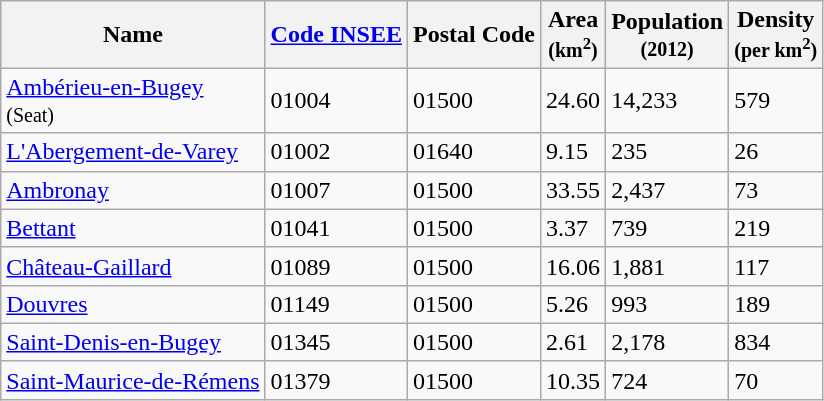<table class="wikitable">
<tr>
<th>Name</th>
<th><a href='#'>Code INSEE</a></th>
<th>Postal Code</th>
<th>Area<br><small>(km<sup>2</sup>)</small></th>
<th>Population<br><small>(2012)</small></th>
<th>Density<br><small>(per km<sup>2</sup>)</small></th>
</tr>
<tr>
<td><a href='#'>Ambérieu-en-Bugey</a><br><small>(Seat)</small></td>
<td>01004</td>
<td>01500</td>
<td>24.60</td>
<td>14,233</td>
<td>579</td>
</tr>
<tr>
<td><a href='#'>L'Abergement-de-Varey</a></td>
<td>01002</td>
<td>01640</td>
<td>9.15</td>
<td>235</td>
<td>26</td>
</tr>
<tr>
<td><a href='#'>Ambronay</a></td>
<td>01007</td>
<td>01500</td>
<td>33.55</td>
<td>2,437</td>
<td>73</td>
</tr>
<tr>
<td><a href='#'>Bettant</a></td>
<td>01041</td>
<td>01500</td>
<td>3.37</td>
<td>739</td>
<td>219</td>
</tr>
<tr>
<td><a href='#'>Château-Gaillard</a></td>
<td>01089</td>
<td>01500</td>
<td>16.06</td>
<td>1,881</td>
<td>117</td>
</tr>
<tr>
<td><a href='#'>Douvres</a></td>
<td>01149</td>
<td>01500</td>
<td>5.26</td>
<td>993</td>
<td>189</td>
</tr>
<tr>
<td><a href='#'>Saint-Denis-en-Bugey</a></td>
<td>01345</td>
<td>01500</td>
<td>2.61</td>
<td>2,178</td>
<td>834</td>
</tr>
<tr>
<td><a href='#'>Saint-Maurice-de-Rémens</a></td>
<td>01379</td>
<td>01500</td>
<td>10.35</td>
<td>724</td>
<td>70</td>
</tr>
</table>
